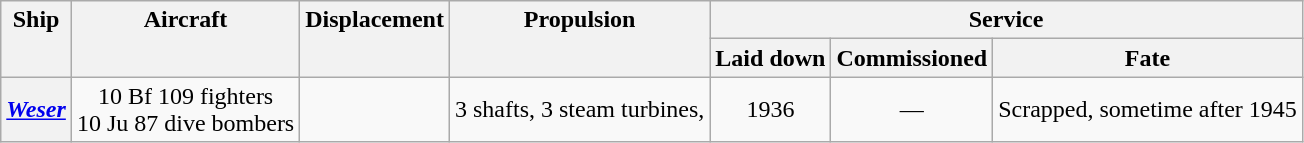<table class="wikitable plainrowheaders" style="text-align: center;">
<tr valign="top">
<th scope="col" rowspan="2">Ship</th>
<th scope="col" rowspan="2">Aircraft</th>
<th scope="col" rowspan="2">Displacement</th>
<th scope="col" rowspan="2">Propulsion</th>
<th scope="col" colspan="3">Service</th>
</tr>
<tr valign="top">
<th scope="col">Laid down</th>
<th scope="col">Commissioned</th>
<th scope="col">Fate</th>
</tr>
<tr valign="center">
<th scope="row"><a href='#'><em>Weser</em></a></th>
<td>10 Bf 109 fighters<br>10 Ju 87 dive bombers</td>
<td></td>
<td>3 shafts, 3 steam turbines, </td>
<td>1936</td>
<td>—</td>
<td>Scrapped, sometime after 1945</td>
</tr>
</table>
